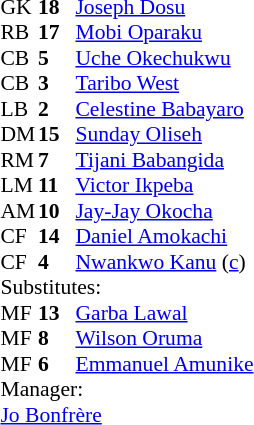<table style="font-size:90%;margin:0.2em auto;" cellspacing="0" cellpadding="0">
<tr>
<th width="25"></th>
<th width="25"></th>
</tr>
<tr>
<td>GK</td>
<td><strong>18</strong></td>
<td><a href='#'>Joseph Dosu</a></td>
<td></td>
</tr>
<tr>
<td>RB</td>
<td><strong>17</strong></td>
<td><a href='#'>Mobi Oparaku</a></td>
<td></td>
<td></td>
</tr>
<tr>
<td>CB</td>
<td><strong>5</strong></td>
<td><a href='#'>Uche Okechukwu</a></td>
</tr>
<tr>
<td>CB</td>
<td><strong>3</strong></td>
<td><a href='#'>Taribo West</a></td>
</tr>
<tr>
<td>LB</td>
<td><strong>2</strong></td>
<td><a href='#'>Celestine Babayaro</a></td>
</tr>
<tr>
<td>DM</td>
<td><strong>15</strong></td>
<td><a href='#'>Sunday Oliseh</a></td>
<td></td>
</tr>
<tr>
<td>RM</td>
<td><strong>7</strong></td>
<td><a href='#'>Tijani Babangida</a></td>
</tr>
<tr>
<td>LM</td>
<td><strong>11</strong></td>
<td><a href='#'>Victor Ikpeba</a></td>
<td></td>
<td></td>
</tr>
<tr>
<td>AM</td>
<td><strong>10</strong></td>
<td><a href='#'>Jay-Jay Okocha</a></td>
<td></td>
<td></td>
</tr>
<tr>
<td>CF</td>
<td><strong>14</strong></td>
<td><a href='#'>Daniel Amokachi</a></td>
</tr>
<tr>
<td>CF</td>
<td><strong>4</strong></td>
<td><a href='#'>Nwankwo Kanu</a> (<a href='#'>c</a>)</td>
</tr>
<tr>
<td colspan=3>Substitutes:</td>
</tr>
<tr>
<td>MF</td>
<td><strong>13</strong></td>
<td><a href='#'>Garba Lawal</a></td>
<td></td>
<td></td>
</tr>
<tr>
<td>MF</td>
<td><strong>8</strong></td>
<td><a href='#'>Wilson Oruma</a></td>
<td></td>
<td></td>
</tr>
<tr>
<td>MF</td>
<td><strong>6</strong></td>
<td><a href='#'>Emmanuel Amunike</a></td>
<td></td>
<td></td>
</tr>
<tr>
<td colspan=3>Manager:</td>
</tr>
<tr>
<td colspan=4> <a href='#'>Jo Bonfrère</a></td>
</tr>
</table>
